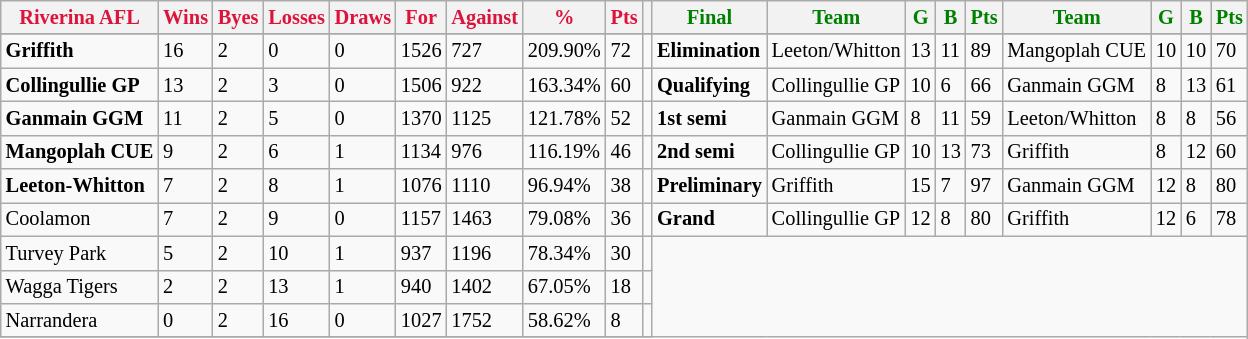<table class="wikitable" style="font-size: 85%; text-align: left">
<tr>
<th style="color:crimson">Riverina AFL</th>
<th style="color:crimson">Wins</th>
<th style="color:crimson">Byes</th>
<th style="color:crimson">Losses</th>
<th style="color:crimson">Draws</th>
<th style="color:crimson">For</th>
<th style="color:crimson">Against</th>
<th style="color:crimson">%</th>
<th style="color:crimson">Pts</th>
<th></th>
<th style="color:green">Final</th>
<th style="color:green">Team</th>
<th style="color:green">G</th>
<th style="color:green">B</th>
<th style="color:green">Pts</th>
<th style="color:green">Team</th>
<th style="color:green">G</th>
<th style="color:green">B</th>
<th style="color:green">Pts</th>
</tr>
<tr>
</tr>
<tr>
</tr>
<tr>
<td><strong>	Griffith	</strong></td>
<td>16</td>
<td>2</td>
<td>0</td>
<td>0</td>
<td>1526</td>
<td>727</td>
<td>209.90%</td>
<td>72</td>
<td></td>
<td><strong>Elimination</strong></td>
<td>Leeton/Whitton</td>
<td>13</td>
<td>11</td>
<td>89</td>
<td>Mangoplah CUE</td>
<td>10</td>
<td>10</td>
<td>70</td>
</tr>
<tr>
<td><strong>	Collingullie GP	</strong></td>
<td>13</td>
<td>2</td>
<td>3</td>
<td>0</td>
<td>1506</td>
<td>922</td>
<td>163.34%</td>
<td>60</td>
<td></td>
<td><strong>Qualifying</strong></td>
<td>Collingullie GP</td>
<td>10</td>
<td>6</td>
<td>66</td>
<td>Ganmain GGM</td>
<td>8</td>
<td>13</td>
<td>61</td>
</tr>
<tr>
<td><strong>	Ganmain GGM	</strong></td>
<td>11</td>
<td>2</td>
<td>5</td>
<td>0</td>
<td>1370</td>
<td>1125</td>
<td>121.78%</td>
<td>52</td>
<td></td>
<td><strong>1st semi</strong></td>
<td>Ganmain GGM</td>
<td>8</td>
<td>11</td>
<td>59</td>
<td>Leeton/Whitton</td>
<td>8</td>
<td>8</td>
<td>56</td>
</tr>
<tr>
<td><strong>	Mangoplah CUE	</strong></td>
<td>9</td>
<td>2</td>
<td>6</td>
<td>1</td>
<td>1134</td>
<td>976</td>
<td>116.19%</td>
<td>46</td>
<td></td>
<td><strong>2nd semi</strong></td>
<td>Collingullie GP</td>
<td>10</td>
<td>13</td>
<td>73</td>
<td>Griffith</td>
<td>8</td>
<td>12</td>
<td>60</td>
</tr>
<tr>
<td><strong>	Leeton-Whitton	</strong></td>
<td>7</td>
<td>2</td>
<td>8</td>
<td>1</td>
<td>1076</td>
<td>1110</td>
<td>96.94%</td>
<td>38</td>
<td></td>
<td><strong>Preliminary</strong></td>
<td>Griffith</td>
<td>15</td>
<td>7</td>
<td>97</td>
<td>Ganmain GGM</td>
<td>12</td>
<td>8</td>
<td>80</td>
</tr>
<tr>
<td>Coolamon</td>
<td>7</td>
<td>2</td>
<td>9</td>
<td>0</td>
<td>1157</td>
<td>1463</td>
<td>79.08%</td>
<td>36</td>
<td></td>
<td><strong>Grand</strong></td>
<td>Collingullie GP</td>
<td>12</td>
<td>8</td>
<td>80</td>
<td>Griffith</td>
<td>12</td>
<td>6</td>
<td>78</td>
</tr>
<tr>
<td>Turvey Park</td>
<td>5</td>
<td>2</td>
<td>10</td>
<td>1</td>
<td>937</td>
<td>1196</td>
<td>78.34%</td>
<td>30</td>
<td></td>
</tr>
<tr>
<td>Wagga Tigers</td>
<td>2</td>
<td>2</td>
<td>13</td>
<td>1</td>
<td>940</td>
<td>1402</td>
<td>67.05%</td>
<td>18</td>
<td></td>
</tr>
<tr>
<td>Narrandera</td>
<td>0</td>
<td>2</td>
<td>16</td>
<td>0</td>
<td>1027</td>
<td>1752</td>
<td>58.62%</td>
<td>8</td>
<td></td>
</tr>
<tr>
</tr>
</table>
